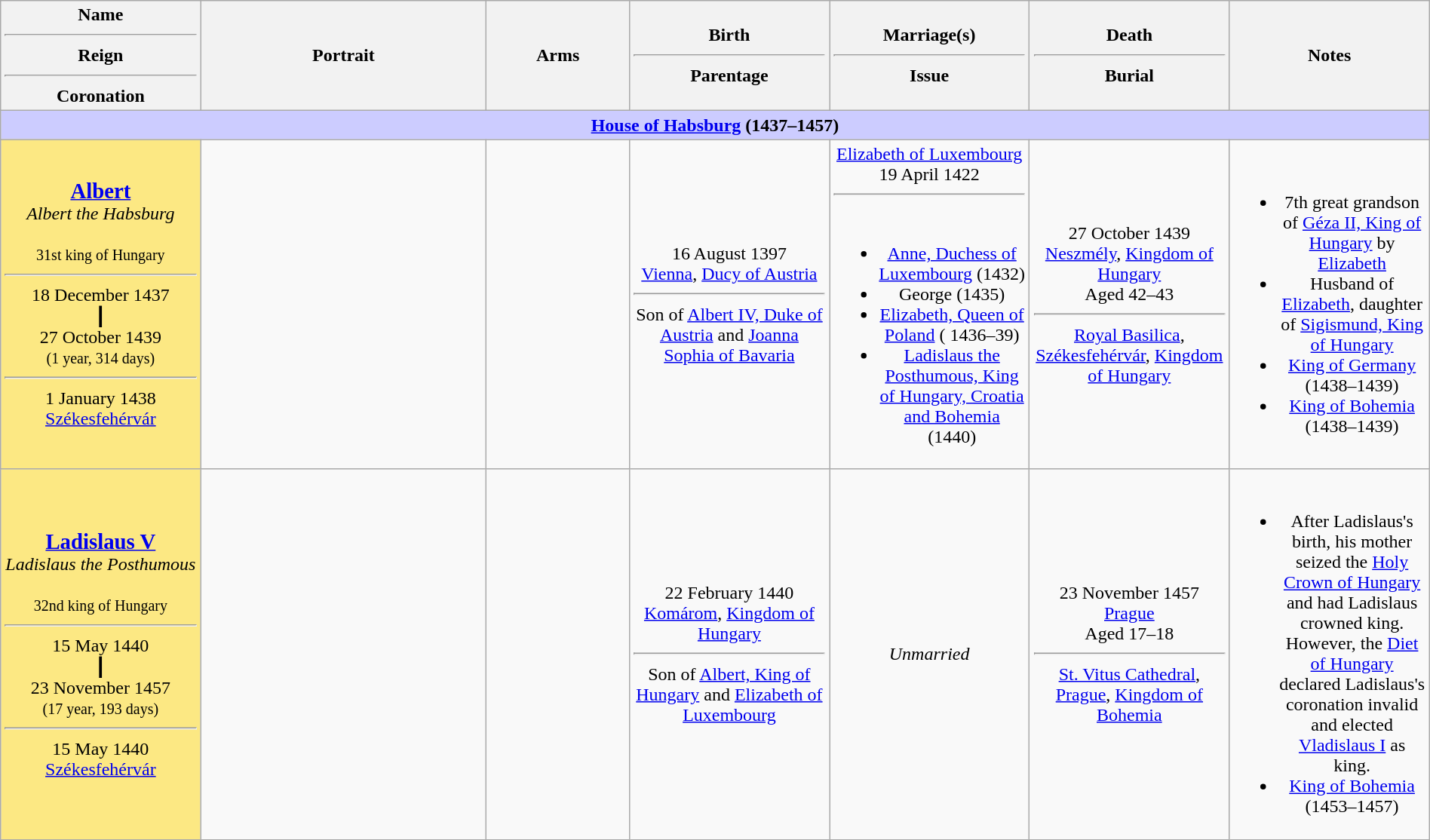<table style="text-align:Center; width:100%" class="wikitable">
<tr>
<th width="14%">Name<hr>Reign<hr>Coronation</th>
<th width="20%">Portrait</th>
<th width="10%">Arms</th>
<th width="14%">Birth<hr>Parentage</th>
<th width="14%">Marriage(s)<hr>Issue</th>
<th width="14%">Death<hr>Burial</th>
<th width="14%">Notes</th>
</tr>
<tr>
<th colspan="7" style="background:#ccccff"><a href='#'>House of Habsburg</a> (1437–1457)</th>
</tr>
<tr>
<td style="background:#FCE883"><strong><a href='#'><big>Albert</big></a></strong><br><em>Albert the Habsburg</em><br><small></small><br><small>31st king of Hungary</small><hr>18 December 1437<br>┃<br>27 October 1439<br><small>(1 year, 314 days)</small><hr>1 January 1438<br><a href='#'>Székesfehérvár</a></td>
<td></td>
<td></td>
<td>16 August 1397<br><a href='#'>Vienna</a>, <a href='#'>Ducy of Austria</a><hr>Son of <a href='#'>Albert IV, Duke of Austria</a> and <a href='#'>Joanna Sophia of Bavaria</a></td>
<td><a href='#'>Elizabeth of Luxembourg</a><br>19 April 1422<hr><br><ul><li><a href='#'>Anne, Duchess of Luxembourg</a> (1432)</li><li>George (1435)</li><li><a href='#'>Elizabeth, Queen of Poland</a> ( 1436–39)</li><li><a href='#'>Ladislaus the Posthumous, King of Hungary, Croatia and Bohemia</a> (1440)</li></ul></td>
<td>27 October 1439<br><a href='#'>Neszmély</a>, <a href='#'>Kingdom of Hungary</a><br>Aged 42–43<hr><a href='#'>Royal Basilica</a>, <a href='#'>Székesfehérvár</a>, <a href='#'>Kingdom of Hungary</a></td>
<td><br><ul><li>7th great grandson of <a href='#'>Géza II, King of Hungary</a> by <a href='#'>Elizabeth</a></li><li>Husband of <a href='#'>Elizabeth</a>, daughter of <a href='#'>Sigismund, King of Hungary</a></li><li><a href='#'>King of Germany</a> (1438–1439)</li><li><a href='#'>King of Bohemia</a> (1438–1439)</li></ul></td>
</tr>
<tr>
<td style="background:#FCE883"><strong><a href='#'><big>Ladislaus V</big></a></strong><br><em>Ladislaus the Posthumous</em><br><small></small><br><small>32nd king of Hungary</small><hr>15 May 1440<br>┃<br>23 November 1457<br><small>(17 year, 193 days)</small><hr>15 May 1440<br><a href='#'>Székesfehérvár</a></td>
<td></td>
<td></td>
<td>22 February 1440<br><a href='#'>Komárom</a>, <a href='#'>Kingdom of Hungary</a><hr>Son of <a href='#'>Albert, King of Hungary</a> and <a href='#'>Elizabeth of Luxembourg</a></td>
<td><em>Unmarried</em></td>
<td>23 November 1457<br><a href='#'>Prague</a><br>Aged 17–18<hr><a href='#'>St. Vitus Cathedral</a>, <a href='#'>Prague</a>, <a href='#'>Kingdom of Bohemia</a></td>
<td><br><ul><li>After Ladislaus's birth, his mother seized the <a href='#'>Holy Crown of Hungary</a> and had Ladislaus crowned king. However, the <a href='#'>Diet of Hungary</a> declared Ladislaus's coronation invalid and elected <a href='#'>Vladislaus I</a> as king.</li><li><a href='#'>King of Bohemia</a> (1453–1457)</li></ul></td>
</tr>
</table>
